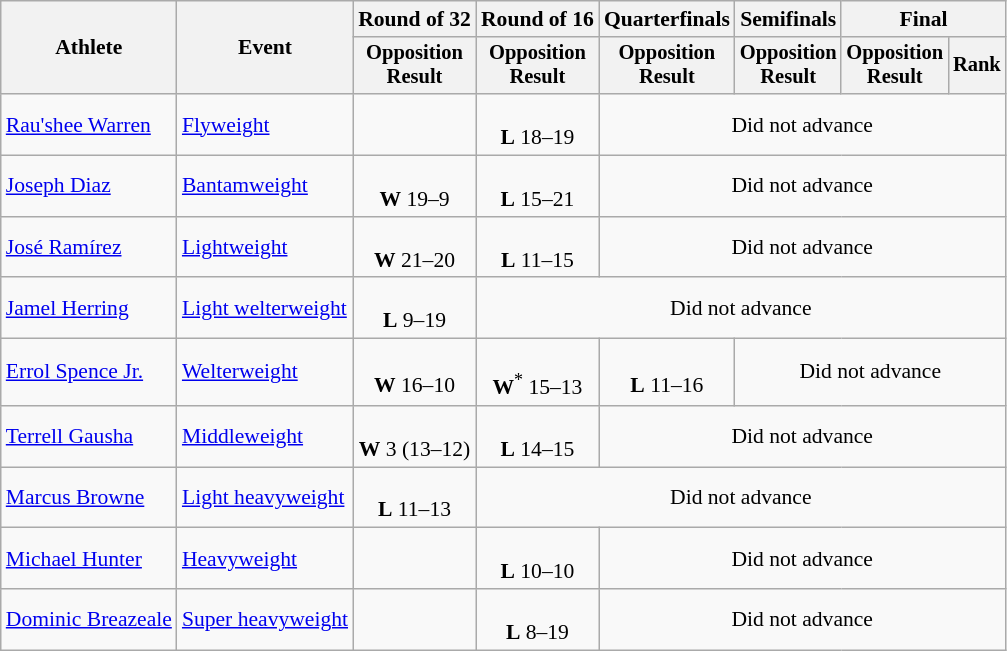<table class=wikitable style=font-size:90%;text-align:center>
<tr>
<th rowspan=2>Athlete</th>
<th rowspan=2>Event</th>
<th>Round of 32</th>
<th>Round of 16</th>
<th>Quarterfinals</th>
<th>Semifinals</th>
<th colspan=2>Final</th>
</tr>
<tr style=font-size:95%>
<th>Opposition<br>Result</th>
<th>Opposition<br>Result</th>
<th>Opposition<br>Result</th>
<th>Opposition<br>Result</th>
<th>Opposition<br>Result</th>
<th>Rank</th>
</tr>
<tr>
<td align=left><a href='#'>Rau'shee Warren</a></td>
<td align=left><a href='#'>Flyweight</a></td>
<td></td>
<td><br><strong>L</strong> 18–19</td>
<td colspan=4>Did not advance</td>
</tr>
<tr>
<td align=left><a href='#'>Joseph Diaz</a></td>
<td align=left><a href='#'>Bantamweight</a></td>
<td><br><strong>W</strong> 19–9</td>
<td><br><strong>L</strong> 15–21</td>
<td colspan=4>Did not advance</td>
</tr>
<tr>
<td align=left><a href='#'>José Ramírez</a></td>
<td align=left><a href='#'>Lightweight</a></td>
<td><br><strong>W</strong> 21–20</td>
<td><br><strong>L</strong> 11–15</td>
<td colspan=4>Did not advance</td>
</tr>
<tr>
<td align=left><a href='#'>Jamel Herring</a></td>
<td align=left><a href='#'>Light welterweight</a></td>
<td><br><strong>L</strong> 9–19</td>
<td colspan=5>Did not advance</td>
</tr>
<tr>
<td align=left><a href='#'>Errol Spence Jr.</a></td>
<td align=left><a href='#'>Welterweight</a></td>
<td><br><strong>W</strong> 16–10</td>
<td><br><strong>W</strong><sup>*</sup> 15–13</td>
<td><br><strong>L</strong> 11–16</td>
<td colspan=3>Did not advance</td>
</tr>
<tr>
<td align=left><a href='#'>Terrell Gausha</a></td>
<td align=left><a href='#'>Middleweight</a></td>
<td><br><strong>W</strong>  3 (13–12)</td>
<td><br><strong>L</strong> 14–15</td>
<td colspan=4>Did not advance</td>
</tr>
<tr>
<td align=left><a href='#'>Marcus Browne</a></td>
<td align=left><a href='#'>Light heavyweight</a></td>
<td><br><strong>L</strong> 11–13</td>
<td colspan=5>Did not advance</td>
</tr>
<tr>
<td align=left><a href='#'>Michael Hunter</a></td>
<td align=left><a href='#'>Heavyweight</a></td>
<td></td>
<td><br><strong>L</strong> 10–10</td>
<td colspan=4>Did not advance</td>
</tr>
<tr>
<td align=left><a href='#'>Dominic Breazeale</a></td>
<td align=left><a href='#'>Super heavyweight</a></td>
<td></td>
<td><br><strong>L</strong> 8–19</td>
<td colspan=4>Did not advance</td>
</tr>
</table>
